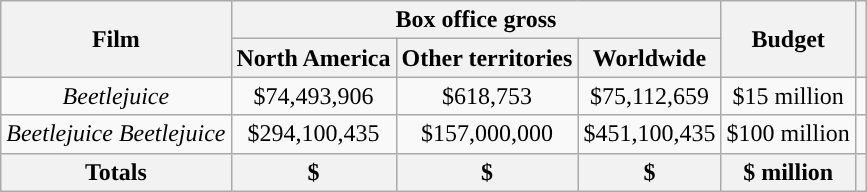<table class="wikitable" style="text-align:center;">
<tr>
<th rowspan="2">Film</th>
<th colspan="3">Box office gross</th>
<th rowspan="2">Budget</th>
<th rowspan="2"></th>
</tr>
<tr>
<th>North America</th>
<th>Other territories</th>
<th>Worldwide</th>
</tr>
<tr>
<td><em>Beetlejuice</em></td>
<td>$74,493,906</td>
<td>$618,753</td>
<td>$75,112,659</td>
<td>$15 million</td>
<td></td>
</tr>
<tr>
<td><em>Beetlejuice Beetlejuice</em></td>
<td>$294,100,435</td>
<td>$157,000,000</td>
<td>$451,100,435</td>
<td>$100 million</td>
<td></td>
</tr>
<tr>
<th>Totals</th>
<th>$</th>
<th>$</th>
<th>$</th>
<th>$ million</th>
<th></th>
</tr>
</table>
